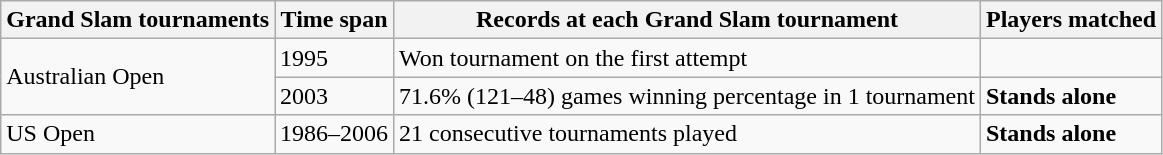<table class="wikitable">
<tr>
<th>Grand Slam tournaments</th>
<th>Time span</th>
<th>Records at each Grand Slam tournament</th>
<th>Players matched</th>
</tr>
<tr>
<td rowspan=2>Australian Open</td>
<td>1995</td>
<td>Won tournament on the first attempt</td>
<td></td>
</tr>
<tr>
<td>2003</td>
<td>71.6% (121–48) games winning percentage in 1 tournament</td>
<td><strong>Stands alone</strong></td>
</tr>
<tr>
<td>US Open</td>
<td>1986–2006</td>
<td>21 consecutive tournaments played</td>
<td><strong>Stands alone</strong></td>
</tr>
</table>
